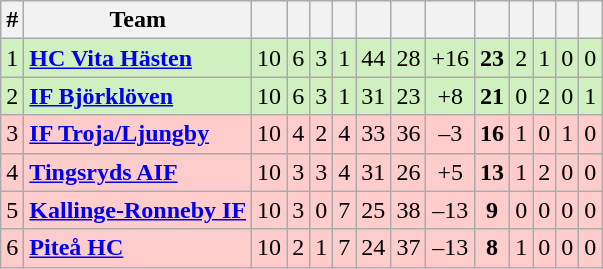<table class="wikitable sortable">
<tr>
<th>#</th>
<th>Team</th>
<th></th>
<th></th>
<th></th>
<th></th>
<th></th>
<th></th>
<th></th>
<th></th>
<th></th>
<th></th>
<th></th>
<th></th>
</tr>
<tr bgcolor="#D0F0C0">
<td>1</td>
<td> <strong><a href='#'>HC Vita Hästen</a></strong></td>
<td style="text-align: center;">10</td>
<td style="text-align: center;">6</td>
<td style="text-align: center;">3</td>
<td style="text-align: center;">1</td>
<td style="text-align: center;">44</td>
<td style="text-align: center;">28</td>
<td style="text-align: center;">+16</td>
<td style="text-align: center;"><strong>23</strong></td>
<td style="text-align: center;">2</td>
<td style="text-align: center;">1</td>
<td style="text-align: center;">0</td>
<td style="text-align: center;">0</td>
</tr>
<tr bgcolor="#D0F0C0">
<td>2</td>
<td><strong><a href='#'>IF Björklöven</a></strong></td>
<td style="text-align: center;">10</td>
<td style="text-align: center;">6</td>
<td style="text-align: center;">3</td>
<td style="text-align: center;">1</td>
<td style="text-align: center;">31</td>
<td style="text-align: center;">23</td>
<td style="text-align: center;">+8</td>
<td style="text-align: center;"><strong>21</strong></td>
<td style="text-align: center;">0</td>
<td style="text-align: center;">2</td>
<td style="text-align: center;">0</td>
<td style="text-align: center;">1</td>
</tr>
<tr bgcolor="#FFCCCC">
<td>3</td>
<td> <strong><a href='#'>IF Troja/Ljungby</a></strong></td>
<td style="text-align: center;">10</td>
<td style="text-align: center;">4</td>
<td style="text-align: center;">2</td>
<td style="text-align: center;">4</td>
<td style="text-align: center;">33</td>
<td style="text-align: center;">36</td>
<td style="text-align: center;">–3</td>
<td style="text-align: center;"><strong>16</strong></td>
<td style="text-align: center;">1</td>
<td style="text-align: center;">0</td>
<td style="text-align: center;">1</td>
<td style="text-align: center;">0</td>
</tr>
<tr bgcolor="#FFCCCC">
<td>4</td>
<td><strong><a href='#'>Tingsryds AIF</a></strong></td>
<td style="text-align: center;">10</td>
<td style="text-align: center;">3</td>
<td style="text-align: center;">3</td>
<td style="text-align: center;">4</td>
<td style="text-align: center;">31</td>
<td style="text-align: center;">26</td>
<td style="text-align: center;">+5</td>
<td style="text-align: center;"><strong>13</strong></td>
<td style="text-align: center;">1</td>
<td style="text-align: center;">2</td>
<td style="text-align: center;">0</td>
<td style="text-align: center;">0</td>
</tr>
<tr bgcolor="#FFCCCC">
<td>5</td>
<td><strong><a href='#'>Kallinge-Ronneby IF</a></strong></td>
<td style="text-align: center;">10</td>
<td style="text-align: center;">3</td>
<td style="text-align: center;">0</td>
<td style="text-align: center;">7</td>
<td style="text-align: center;">25</td>
<td style="text-align: center;">38</td>
<td style="text-align: center;">–13</td>
<td style="text-align: center;"><strong>9</strong></td>
<td style="text-align: center;">0</td>
<td style="text-align: center;">0</td>
<td style="text-align: center;">0</td>
<td style="text-align: center;">0</td>
</tr>
<tr bgcolor="#FFCCCC">
<td>6</td>
<td><strong><a href='#'>Piteå HC</a></strong></td>
<td style="text-align: center;">10</td>
<td style="text-align: center;">2</td>
<td style="text-align: center;">1</td>
<td style="text-align: center;">7</td>
<td style="text-align: center;">24</td>
<td style="text-align: center;">37</td>
<td style="text-align: center;">–13</td>
<td style="text-align: center;"><strong>8</strong></td>
<td style="text-align: center;">1</td>
<td style="text-align: center;">0</td>
<td style="text-align: center;">0</td>
<td style="text-align: center;">0</td>
</tr>
</table>
